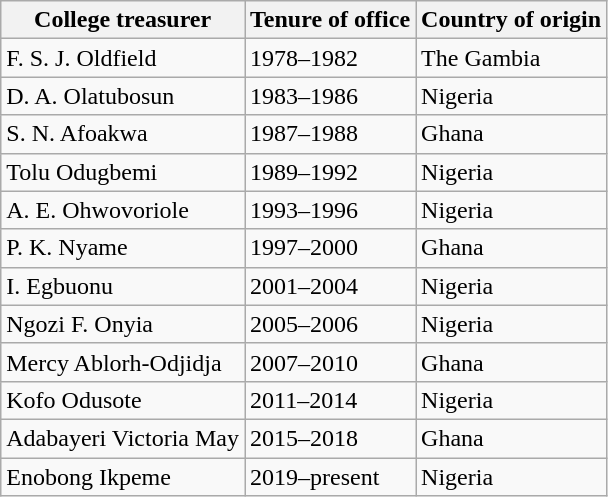<table class="wikitable collapsible sortable">
<tr>
<th>College treasurer</th>
<th>Tenure of office</th>
<th>Country of origin</th>
</tr>
<tr>
<td>F. S. J. Oldfield</td>
<td>1978–1982</td>
<td>The Gambia</td>
</tr>
<tr>
<td>D. A. Olatubosun</td>
<td>1983–1986</td>
<td>Nigeria</td>
</tr>
<tr>
<td>S. N. Afoakwa</td>
<td>1987–1988</td>
<td>Ghana</td>
</tr>
<tr>
<td>Tolu Odugbemi</td>
<td>1989–1992</td>
<td>Nigeria</td>
</tr>
<tr>
<td>A. E. Ohwovoriole</td>
<td>1993–1996</td>
<td>Nigeria</td>
</tr>
<tr>
<td>P. K. Nyame</td>
<td>1997–2000</td>
<td>Ghana</td>
</tr>
<tr>
<td>I. Egbuonu</td>
<td>2001–2004</td>
<td>Nigeria</td>
</tr>
<tr>
<td>Ngozi F. Onyia</td>
<td>2005–2006</td>
<td>Nigeria</td>
</tr>
<tr>
<td>Mercy Ablorh-Odjidja</td>
<td>2007–2010</td>
<td>Ghana</td>
</tr>
<tr>
<td>Kofo Odusote</td>
<td>2011–2014</td>
<td>Nigeria</td>
</tr>
<tr>
<td>Adabayeri Victoria May</td>
<td>2015–2018</td>
<td>Ghana</td>
</tr>
<tr>
<td>Enobong Ikpeme</td>
<td>2019–present</td>
<td>Nigeria</td>
</tr>
</table>
